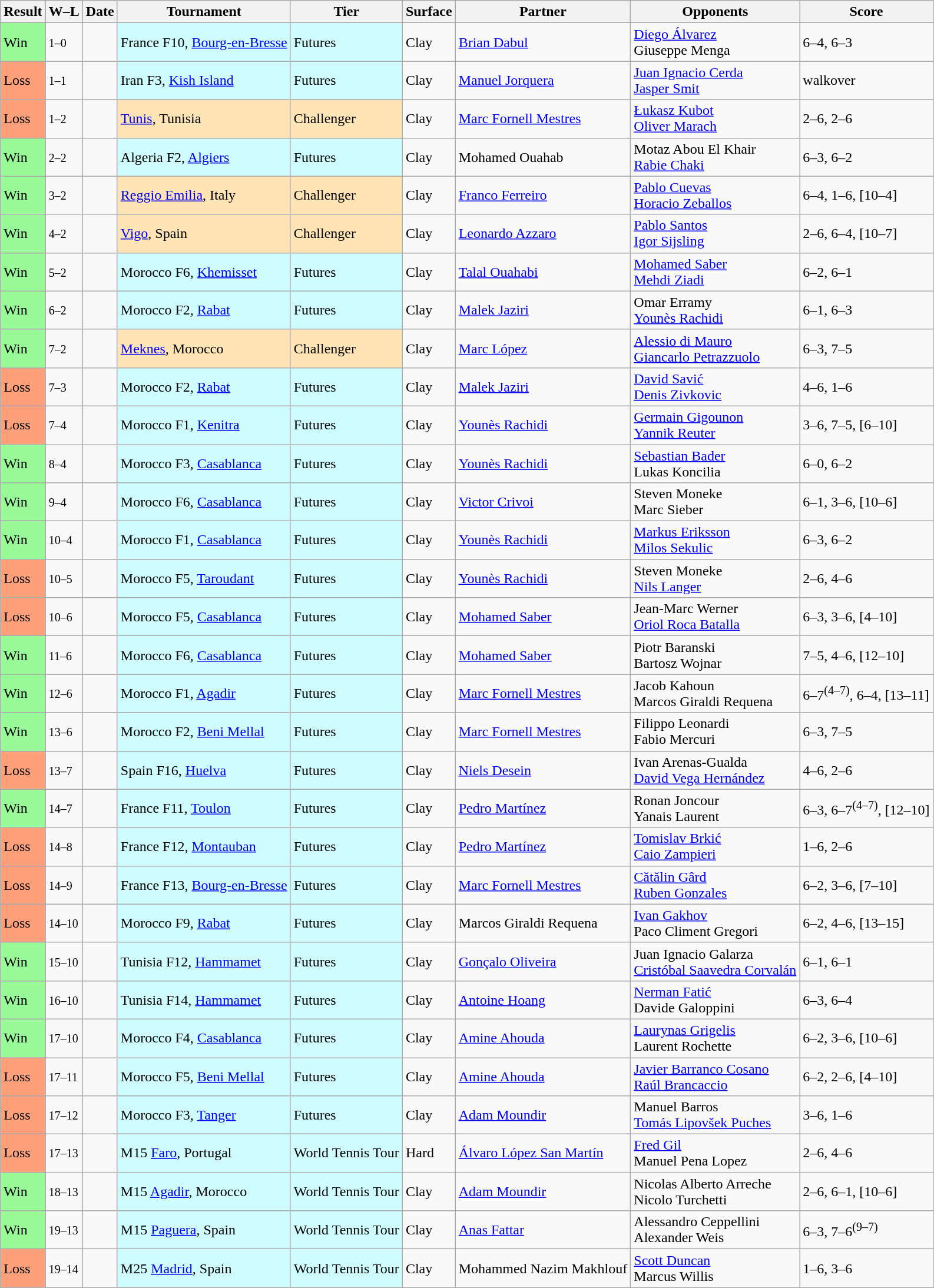<table class="sortable wikitable">
<tr>
<th>Result</th>
<th class="unsortable">W–L</th>
<th>Date</th>
<th>Tournament</th>
<th>Tier</th>
<th>Surface</th>
<th>Partner</th>
<th>Opponents</th>
<th class="unsortable">Score</th>
</tr>
<tr>
<td style="background:#98fb98;">Win</td>
<td><small>1–0</small></td>
<td></td>
<td style="background:#cffcff;">France F10, <a href='#'>Bourg-en-Bresse</a></td>
<td style="background:#cffcff;">Futures</td>
<td>Clay</td>
<td> <a href='#'>Brian Dabul</a></td>
<td> <a href='#'>Diego Álvarez</a> <br>  Giuseppe Menga</td>
<td>6–4, 6–3</td>
</tr>
<tr>
<td style="background:#ffa07a;">Loss</td>
<td><small>1–1</small></td>
<td></td>
<td style="background:#cffcff;">Iran F3, <a href='#'>Kish Island</a></td>
<td style="background:#cffcff;">Futures</td>
<td>Clay</td>
<td> <a href='#'>Manuel Jorquera</a></td>
<td> <a href='#'>Juan Ignacio Cerda</a> <br>  <a href='#'>Jasper Smit</a></td>
<td>walkover</td>
</tr>
<tr>
<td style="background:#ffa07a;">Loss</td>
<td><small>1–2</small></td>
<td></td>
<td style="background:moccasin;"><a href='#'>Tunis</a>, Tunisia</td>
<td style="background:moccasin;">Challenger</td>
<td>Clay</td>
<td> <a href='#'>Marc Fornell Mestres</a></td>
<td> <a href='#'>Łukasz Kubot</a> <br>  <a href='#'>Oliver Marach</a></td>
<td>2–6, 2–6</td>
</tr>
<tr>
<td style="background:#98fb98;">Win</td>
<td><small>2–2</small></td>
<td></td>
<td style="background:#cffcff;">Algeria F2, <a href='#'>Algiers</a></td>
<td style="background:#cffcff;">Futures</td>
<td>Clay</td>
<td> Mohamed Ouahab</td>
<td> Motaz Abou El Khair <br>  <a href='#'>Rabie Chaki</a></td>
<td>6–3, 6–2</td>
</tr>
<tr>
<td style="background:#98fb98;">Win</td>
<td><small>3–2</small></td>
<td></td>
<td style="background:moccasin;"><a href='#'>Reggio Emilia</a>, Italy</td>
<td style="background:moccasin;">Challenger</td>
<td>Clay</td>
<td> <a href='#'>Franco Ferreiro</a></td>
<td> <a href='#'>Pablo Cuevas</a> <br>  <a href='#'>Horacio Zeballos</a></td>
<td>6–4, 1–6, [10–4]</td>
</tr>
<tr>
<td style="background:#98fb98;">Win</td>
<td><small>4–2</small></td>
<td></td>
<td style="background:moccasin;"><a href='#'>Vigo</a>, Spain</td>
<td style="background:moccasin;">Challenger</td>
<td>Clay</td>
<td> <a href='#'>Leonardo Azzaro</a></td>
<td> <a href='#'>Pablo Santos</a> <br>  <a href='#'>Igor Sijsling</a></td>
<td>2–6, 6–4, [10–7]</td>
</tr>
<tr>
<td style="background:#98fb98;">Win</td>
<td><small>5–2</small></td>
<td></td>
<td style="background:#cffcff;">Morocco F6, <a href='#'>Khemisset</a></td>
<td style="background:#cffcff;">Futures</td>
<td>Clay</td>
<td> <a href='#'>Talal Ouahabi</a></td>
<td> <a href='#'>Mohamed Saber</a> <br>  <a href='#'>Mehdi Ziadi</a></td>
<td>6–2, 6–1</td>
</tr>
<tr>
<td style="background:#98fb98;">Win</td>
<td><small>6–2</small></td>
<td></td>
<td style="background:#cffcff;">Morocco F2, <a href='#'>Rabat</a></td>
<td style="background:#cffcff;">Futures</td>
<td>Clay</td>
<td> <a href='#'>Malek Jaziri</a></td>
<td> Omar Erramy <br>  <a href='#'>Younès Rachidi</a></td>
<td>6–1, 6–3</td>
</tr>
<tr>
<td style="background:#98fb98;">Win</td>
<td><small>7–2</small></td>
<td></td>
<td style="background:moccasin;"><a href='#'>Meknes</a>, Morocco</td>
<td style="background:moccasin;">Challenger</td>
<td>Clay</td>
<td> <a href='#'>Marc López</a></td>
<td> <a href='#'>Alessio di Mauro</a> <br>  <a href='#'>Giancarlo Petrazzuolo</a></td>
<td>6–3, 7–5</td>
</tr>
<tr>
<td style="background:#ffa07a;">Loss</td>
<td><small>7–3</small></td>
<td></td>
<td style="background:#cffcff;">Morocco F2, <a href='#'>Rabat</a></td>
<td style="background:#cffcff;">Futures</td>
<td>Clay</td>
<td> <a href='#'>Malek Jaziri</a></td>
<td> <a href='#'>David Savić</a> <br>  <a href='#'>Denis Zivkovic</a></td>
<td>4–6, 1–6</td>
</tr>
<tr>
<td style="background:#ffa07a;">Loss</td>
<td><small>7–4</small></td>
<td></td>
<td style="background:#cffcff;">Morocco F1, <a href='#'>Kenitra</a></td>
<td style="background:#cffcff;">Futures</td>
<td>Clay</td>
<td> <a href='#'>Younès Rachidi</a></td>
<td> <a href='#'>Germain Gigounon</a> <br>  <a href='#'>Yannik Reuter</a></td>
<td>3–6, 7–5, [6–10]</td>
</tr>
<tr>
<td style="background:#98fb98;">Win</td>
<td><small>8–4</small></td>
<td></td>
<td style="background:#cffcff;">Morocco F3, <a href='#'>Casablanca</a></td>
<td style="background:#cffcff;">Futures</td>
<td>Clay</td>
<td> <a href='#'>Younès Rachidi</a></td>
<td> <a href='#'>Sebastian Bader</a> <br>  Lukas Koncilia</td>
<td>6–0, 6–2</td>
</tr>
<tr>
<td style="background:#98fb98;">Win</td>
<td><small>9–4</small></td>
<td></td>
<td style="background:#cffcff;">Morocco F6, <a href='#'>Casablanca</a></td>
<td style="background:#cffcff;">Futures</td>
<td>Clay</td>
<td> <a href='#'>Victor Crivoi</a></td>
<td> Steven Moneke <br>  Marc Sieber</td>
<td>6–1, 3–6, [10–6]</td>
</tr>
<tr>
<td style="background:#98fb98;">Win</td>
<td><small>10–4</small></td>
<td></td>
<td style="background:#cffcff;">Morocco F1, <a href='#'>Casablanca</a></td>
<td style="background:#cffcff;">Futures</td>
<td>Clay</td>
<td> <a href='#'>Younès Rachidi</a></td>
<td> <a href='#'>Markus Eriksson</a> <br>  <a href='#'>Milos Sekulic</a></td>
<td>6–3, 6–2</td>
</tr>
<tr>
<td style="background:#ffa07a;">Loss</td>
<td><small>10–5</small></td>
<td></td>
<td style="background:#cffcff;">Morocco F5, <a href='#'>Taroudant</a></td>
<td style="background:#cffcff;">Futures</td>
<td>Clay</td>
<td> <a href='#'>Younès Rachidi</a></td>
<td> Steven Moneke <br>  <a href='#'>Nils Langer</a></td>
<td>2–6, 4–6</td>
</tr>
<tr>
<td style="background:#ffa07a;">Loss</td>
<td><small>10–6</small></td>
<td></td>
<td style="background:#cffcff;">Morocco F5, <a href='#'>Casablanca</a></td>
<td style="background:#cffcff;">Futures</td>
<td>Clay</td>
<td> <a href='#'>Mohamed Saber</a></td>
<td> Jean-Marc Werner <br>  <a href='#'>Oriol Roca Batalla</a></td>
<td>6–3, 3–6, [4–10]</td>
</tr>
<tr>
<td style="background:#98fb98;">Win</td>
<td><small>11–6</small></td>
<td></td>
<td style="background:#cffcff;">Morocco F6, <a href='#'>Casablanca</a></td>
<td style="background:#cffcff;">Futures</td>
<td>Clay</td>
<td> <a href='#'>Mohamed Saber</a></td>
<td> Piotr Baranski <br>  Bartosz Wojnar</td>
<td>7–5, 4–6, [12–10]</td>
</tr>
<tr>
<td style="background:#98fb98;">Win</td>
<td><small>12–6</small></td>
<td></td>
<td style="background:#cffcff;">Morocco F1, <a href='#'>Agadir</a></td>
<td style="background:#cffcff;">Futures</td>
<td>Clay</td>
<td> <a href='#'>Marc Fornell Mestres</a></td>
<td> Jacob Kahoun <br>  Marcos Giraldi Requena</td>
<td>6–7<sup>(4–7)</sup>, 6–4, [13–11]</td>
</tr>
<tr>
<td style="background:#98fb98;">Win</td>
<td><small>13–6</small></td>
<td></td>
<td style="background:#cffcff;">Morocco F2, <a href='#'>Beni Mellal</a></td>
<td style="background:#cffcff;">Futures</td>
<td>Clay</td>
<td> <a href='#'>Marc Fornell Mestres</a></td>
<td> Filippo Leonardi <br>  Fabio Mercuri</td>
<td>6–3, 7–5</td>
</tr>
<tr>
<td style="background:#ffa07a;">Loss</td>
<td><small>13–7</small></td>
<td></td>
<td style="background:#cffcff;">Spain F16, <a href='#'>Huelva</a></td>
<td style="background:#cffcff;">Futures</td>
<td>Clay</td>
<td> <a href='#'>Niels Desein</a></td>
<td> Ivan Arenas-Gualda <br>  <a href='#'>David Vega Hernández</a></td>
<td>4–6, 2–6</td>
</tr>
<tr>
<td style="background:#98fb98;">Win</td>
<td><small>14–7</small></td>
<td></td>
<td style="background:#cffcff;">France F11, <a href='#'>Toulon</a></td>
<td style="background:#cffcff;">Futures</td>
<td>Clay</td>
<td> <a href='#'>Pedro Martínez</a></td>
<td> Ronan Joncour <br>  Yanais Laurent</td>
<td>6–3, 6–7<sup>(4–7)</sup>, [12–10]</td>
</tr>
<tr>
<td style="background:#ffa07a;">Loss</td>
<td><small>14–8</small></td>
<td></td>
<td style="background:#cffcff;">France F12, <a href='#'>Montauban</a></td>
<td style="background:#cffcff;">Futures</td>
<td>Clay</td>
<td> <a href='#'>Pedro Martínez</a></td>
<td> <a href='#'>Tomislav Brkić</a> <br>  <a href='#'>Caio Zampieri</a></td>
<td>1–6, 2–6</td>
</tr>
<tr>
<td style="background:#ffa07a;">Loss</td>
<td><small>14–9</small></td>
<td></td>
<td style="background:#cffcff;">France F13, <a href='#'>Bourg-en-Bresse</a></td>
<td style="background:#cffcff;">Futures</td>
<td>Clay</td>
<td> <a href='#'>Marc Fornell Mestres</a></td>
<td> <a href='#'>Cătălin Gârd</a> <br>  <a href='#'>Ruben Gonzales</a></td>
<td>6–2, 3–6, [7–10]</td>
</tr>
<tr>
<td style="background:#ffa07a;">Loss</td>
<td><small>14–10</small></td>
<td></td>
<td style="background:#cffcff;">Morocco F9, <a href='#'>Rabat</a></td>
<td style="background:#cffcff;">Futures</td>
<td>Clay</td>
<td> Marcos Giraldi Requena</td>
<td> <a href='#'>Ivan Gakhov</a> <br>  Paco Climent Gregori</td>
<td>6–2, 4–6, [13–15]</td>
</tr>
<tr>
<td style="background:#98fb98;">Win</td>
<td><small>15–10</small></td>
<td></td>
<td style="background:#cffcff;">Tunisia F12, <a href='#'>Hammamet</a></td>
<td style="background:#cffcff;">Futures</td>
<td>Clay</td>
<td> <a href='#'>Gonçalo Oliveira</a></td>
<td> Juan Ignacio Galarza <br>  <a href='#'>Cristóbal Saavedra Corvalán</a></td>
<td>6–1, 6–1</td>
</tr>
<tr>
<td style="background:#98fb98;">Win</td>
<td><small>16–10</small></td>
<td></td>
<td style="background:#cffcff;">Tunisia F14, <a href='#'>Hammamet</a></td>
<td style="background:#cffcff;">Futures</td>
<td>Clay</td>
<td> <a href='#'>Antoine Hoang</a></td>
<td> <a href='#'>Nerman Fatić</a> <br>  Davide Galoppini</td>
<td>6–3, 6–4</td>
</tr>
<tr>
<td style="background:#98fb98;">Win</td>
<td><small>17–10</small></td>
<td></td>
<td style="background:#cffcff;">Morocco F4, <a href='#'>Casablanca</a></td>
<td style="background:#cffcff;">Futures</td>
<td>Clay</td>
<td> <a href='#'>Amine Ahouda</a></td>
<td> <a href='#'>Laurynas Grigelis</a> <br>  Laurent Rochette</td>
<td>6–2, 3–6, [10–6]</td>
</tr>
<tr>
<td style="background:#ffa07a;">Loss</td>
<td><small>17–11</small></td>
<td></td>
<td style="background:#cffcff;">Morocco F5, <a href='#'>Beni Mellal</a></td>
<td style="background:#cffcff;">Futures</td>
<td>Clay</td>
<td> <a href='#'>Amine Ahouda</a></td>
<td> <a href='#'>Javier Barranco Cosano</a> <br>  <a href='#'>Raúl Brancaccio</a></td>
<td>6–2, 2–6, [4–10]</td>
</tr>
<tr>
<td style="background:#ffa07a;">Loss</td>
<td><small>17–12</small></td>
<td></td>
<td style="background:#cffcff;">Morocco F3, <a href='#'>Tanger</a></td>
<td style="background:#cffcff;">Futures</td>
<td>Clay</td>
<td> <a href='#'>Adam Moundir</a></td>
<td> Manuel Barros <br>  <a href='#'>Tomás Lipovšek Puches</a></td>
<td>3–6, 1–6</td>
</tr>
<tr>
<td style="background:#ffa07a;">Loss</td>
<td><small>17–13</small></td>
<td></td>
<td style="background:#cffcff;">M15 <a href='#'>Faro</a>, Portugal</td>
<td style="background:#cffcff;">World Tennis Tour</td>
<td>Hard</td>
<td> <a href='#'>Álvaro López San Martín</a></td>
<td> <a href='#'>Fred Gil</a> <br>  Manuel Pena Lopez</td>
<td>2–6, 4–6</td>
</tr>
<tr>
<td style="background:#98fb98;">Win</td>
<td><small>18–13</small></td>
<td></td>
<td style="background:#cffcff;">M15 <a href='#'>Agadir</a>, Morocco</td>
<td style="background:#cffcff;">World Tennis Tour</td>
<td>Clay</td>
<td> <a href='#'>Adam Moundir</a></td>
<td> Nicolas Alberto Arreche <br>  Nicolo Turchetti</td>
<td>2–6, 6–1, [10–6]</td>
</tr>
<tr>
<td style="background:#98fb98;">Win</td>
<td><small>19–13</small></td>
<td></td>
<td style="background:#cffcff;">M15 <a href='#'>Paguera</a>, Spain</td>
<td style="background:#cffcff;">World Tennis Tour</td>
<td>Clay</td>
<td> <a href='#'>Anas Fattar</a></td>
<td> Alessandro Ceppellini <br>  Alexander Weis</td>
<td>6–3, 7–6<sup>(9–7)</sup></td>
</tr>
<tr>
<td style="background:#ffa07a;">Loss</td>
<td><small>19–14</small></td>
<td></td>
<td style="background:#cffcff;">M25 <a href='#'>Madrid</a>, Spain</td>
<td style="background:#cffcff;">World Tennis Tour</td>
<td>Clay</td>
<td> Mohammed Nazim Makhlouf</td>
<td> <a href='#'>Scott Duncan</a> <br>  Marcus Willis</td>
<td>1–6, 3–6</td>
</tr>
</table>
